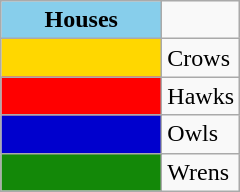<table class="wikitable style="float:right;">
<tr>
<th style="background: #87CEEB; width: 100px; colspan = "2">Houses</th>
</tr>
<tr>
<td style="background: #FFD700; width: 50px;"></td>
<td>Crows</td>
</tr>
<tr>
<td style="background: #FF0000; width: 50px;"></td>
<td>Hawks</td>
</tr>
<tr>
<td style="background: #0000CD; width: 50px;"></td>
<td>Owls</td>
</tr>
<tr>
<td style="background: #138808; width: 50px;"></td>
<td>Wrens</td>
</tr>
</table>
